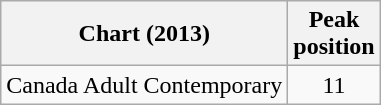<table class="wikitable sortable">
<tr>
<th style="text-align:center;">Chart (2013)</th>
<th style="text-align:center;">Peak<br>position</th>
</tr>
<tr>
<td>Canada Adult Contemporary</td>
<td style="text-align:center;">11</td>
</tr>
</table>
